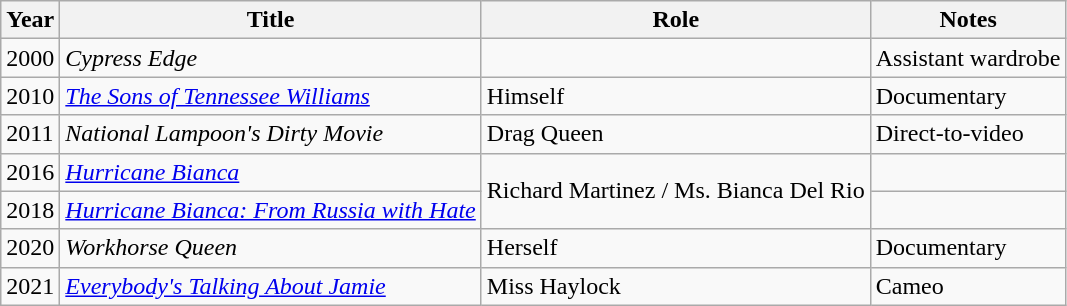<table class="wikitable sortable">
<tr>
<th>Year</th>
<th>Title</th>
<th>Role</th>
<th class="unsortable">Notes</th>
</tr>
<tr>
<td>2000</td>
<td><em>Cypress Edge</em></td>
<td></td>
<td>Assistant wardrobe</td>
</tr>
<tr>
<td>2010</td>
<td><em><a href='#'>The Sons of Tennessee Williams</a></em></td>
<td>Himself</td>
<td>Documentary</td>
</tr>
<tr>
<td>2011</td>
<td><em>National Lampoon's Dirty Movie</em></td>
<td>Drag Queen</td>
<td>Direct-to-video</td>
</tr>
<tr>
<td>2016</td>
<td><em><a href='#'>Hurricane Bianca</a></em></td>
<td rowspan="2">Richard Martinez / Ms. Bianca Del Rio</td>
<td></td>
</tr>
<tr>
<td>2018</td>
<td><em><a href='#'>Hurricane Bianca: From Russia with Hate</a></em></td>
<td></td>
</tr>
<tr>
<td>2020</td>
<td><em>Workhorse Queen</em></td>
<td>Herself</td>
<td>Documentary</td>
</tr>
<tr>
<td>2021</td>
<td><em><a href='#'>Everybody's Talking About Jamie</a></em></td>
<td>Miss Haylock</td>
<td>Cameo</td>
</tr>
</table>
